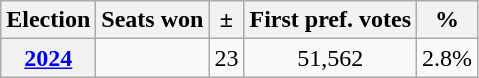<table class="wikitable" style="text-align:center;">
<tr>
<th>Election</th>
<th>Seats won</th>
<th>±</th>
<th>First pref. votes</th>
<th>%</th>
</tr>
<tr>
<th><a href='#'>2024</a></th>
<td></td>
<td> 23</td>
<td>51,562</td>
<td>2.8%</td>
</tr>
</table>
